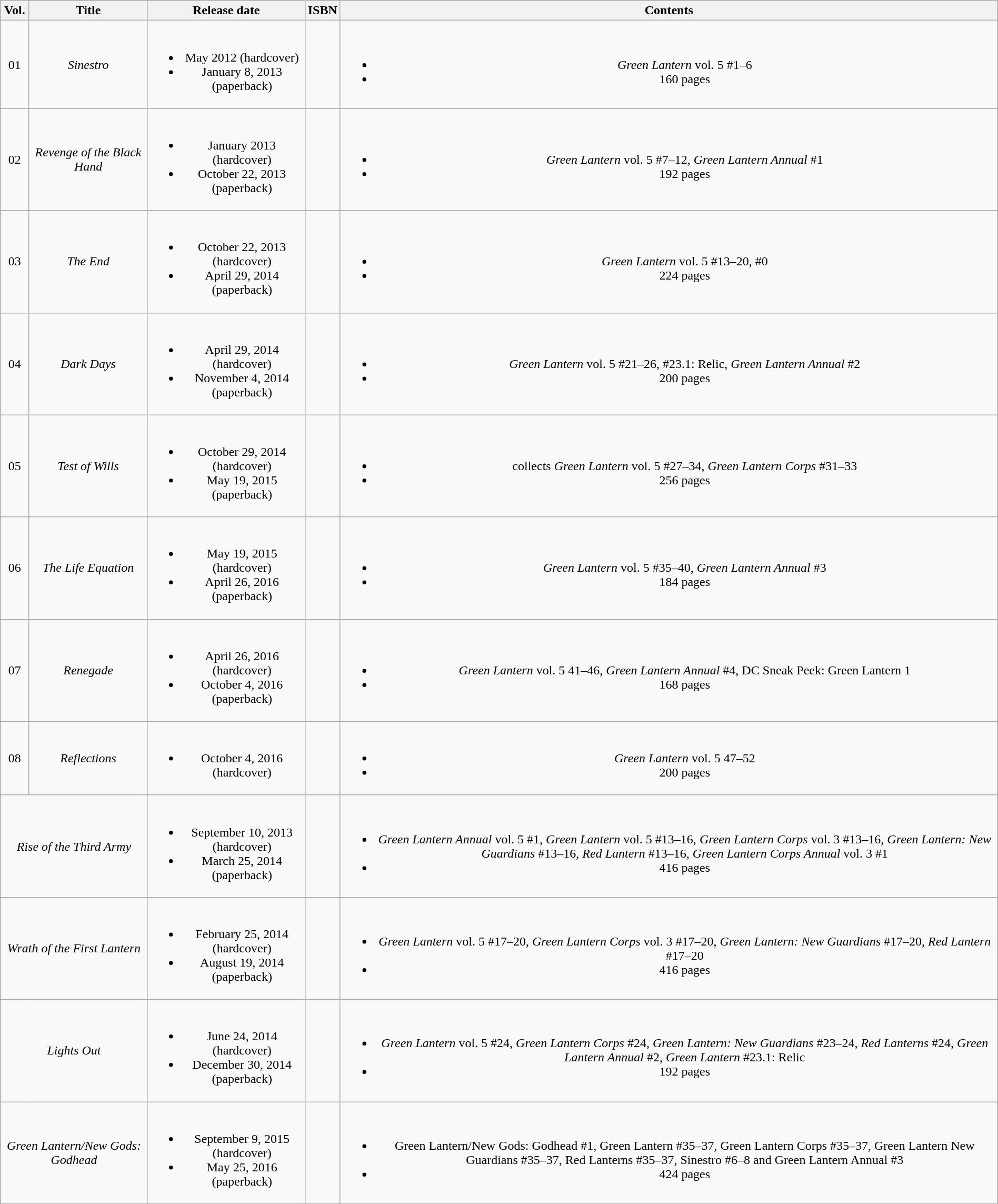<table class="wikitable" style="width:100%;">
<tr style="text-align: center;">
<th>Vol.</th>
<th>Title</th>
<th>Release date</th>
<th>ISBN</th>
<th>Contents</th>
</tr>
<tr style="text-align: center;">
<td>01</td>
<td><em>Sinestro</em></td>
<td><br><ul><li>May 2012 (hardcover)</li><li>January 8, 2013 (paperback)</li></ul></td>
<td></td>
<td><br><ul><li><em>Green Lantern</em> vol. 5 #1–6</li><li>160 pages</li></ul></td>
</tr>
<tr style="text-align: center;">
<td>02</td>
<td><em>Revenge of the Black Hand</em></td>
<td><br><ul><li>January 2013 (hardcover)</li><li>October 22, 2013 (paperback)</li></ul></td>
<td></td>
<td><br><ul><li><em>Green Lantern</em> vol. 5 #7–12, <em>Green Lantern Annual</em> #1</li><li>192 pages</li></ul></td>
</tr>
<tr style="text-align: center;">
<td>03</td>
<td><em>The End</em></td>
<td><br><ul><li>October 22, 2013 (hardcover)</li><li>April 29, 2014 (paperback)</li></ul></td>
<td></td>
<td><br><ul><li><em>Green Lantern</em> vol. 5 #13–20, #0</li><li>224 pages</li></ul></td>
</tr>
<tr style="text-align: center;">
<td>04</td>
<td><em>Dark Days</em></td>
<td><br><ul><li>April 29, 2014 (hardcover)</li><li>November 4, 2014 (paperback)</li></ul></td>
<td></td>
<td><br><ul><li><em>Green Lantern</em> vol. 5 #21–26, #23.1: Relic, <em>Green Lantern Annual</em> #2</li><li>200 pages</li></ul></td>
</tr>
<tr style="text-align: center;">
<td>05</td>
<td><em>Test of Wills</em></td>
<td><br><ul><li>October 29, 2014 (hardcover)</li><li>May 19, 2015 (paperback)</li></ul></td>
<td></td>
<td><br><ul><li>collects <em>Green Lantern</em> vol. 5 #27–34, <em>Green Lantern Corps</em> #31–33</li><li>256 pages</li></ul></td>
</tr>
<tr style="text-align: center;">
<td>06</td>
<td><em>The Life Equation</em></td>
<td><br><ul><li>May 19, 2015 (hardcover)</li><li>April 26, 2016 (paperback)</li></ul></td>
<td></td>
<td><br><ul><li><em>Green Lantern</em> vol. 5 #35–40, <em>Green Lantern Annual</em> #3</li><li>184 pages</li></ul></td>
</tr>
<tr style="text-align: center;">
<td>07</td>
<td><em>Renegade</em></td>
<td><br><ul><li>April 26, 2016 (hardcover)</li><li>October 4, 2016 (paperback)</li></ul></td>
<td></td>
<td><br><ul><li><em>Green Lantern</em> vol. 5 41–46, <em>Green Lantern Annual</em> #4, DC Sneak Peek: Green Lantern 1</li><li>168 pages</li></ul></td>
</tr>
<tr style="text-align: center;">
<td>08</td>
<td><em>Reflections</em></td>
<td><br><ul><li>October 4, 2016 (hardcover)</li></ul></td>
<td></td>
<td><br><ul><li><em>Green Lantern</em> vol. 5 47–52</li><li>200 pages</li></ul></td>
</tr>
<tr style="text-align: center;">
<td colspan="2"><em>Rise of the Third Army</em></td>
<td><br><ul><li>September 10, 2013 (hardcover)</li><li>March 25, 2014 (paperback)</li></ul></td>
<td></td>
<td><br><ul><li><em>Green Lantern Annual</em> vol. 5 #1, <em>Green Lantern</em> vol. 5 #13–16, <em>Green Lantern Corps</em> vol. 3 #13–16, <em>Green Lantern: New Guardians</em> #13–16, <em>Red Lantern</em> #13–16, <em>Green Lantern Corps Annual</em> vol. 3 #1</li><li>416 pages</li></ul></td>
</tr>
<tr style="text-align: center;">
<td colspan="2"><em>Wrath of the First Lantern</em></td>
<td><br><ul><li>February 25, 2014 (hardcover)</li><li>August 19, 2014 (paperback)</li></ul></td>
<td></td>
<td><br><ul><li><em>Green Lantern</em> vol. 5 #17–20, <em>Green Lantern Corps</em> vol. 3 #17–20, <em>Green Lantern: New Guardians</em> #17–20, <em>Red Lantern</em> #17–20</li><li>416 pages</li></ul></td>
</tr>
<tr style="text-align: center;">
<td colspan="2"><em>Lights Out</em></td>
<td><br><ul><li>June 24, 2014 (hardcover)</li><li>December 30, 2014 (paperback)</li></ul></td>
<td></td>
<td><br><ul><li><em>Green Lantern</em> vol. 5 #24, <em>Green Lantern Corps</em> #24, <em>Green Lantern: New Guardians</em> #23–24, <em>Red Lanterns</em> #24, <em>Green Lantern Annual</em> #2, <em>Green Lantern</em> #23.1: Relic</li><li>192 pages</li></ul></td>
</tr>
<tr style="text-align: center;">
<td colspan="2"><em>Green Lantern/New Gods: Godhead</em></td>
<td><br><ul><li>September 9, 2015 (hardcover)</li><li>May 25, 2016 (paperback)</li></ul></td>
<td></td>
<td><br><ul><li>Green Lantern/New Gods: Godhead #1, Green Lantern #35–37, Green Lantern Corps #35–37, Green Lantern New Guardians #35–37, Red Lanterns #35–37, Sinestro #6–8 and Green Lantern Annual #3</li><li>424 pages</li></ul></td>
</tr>
</table>
